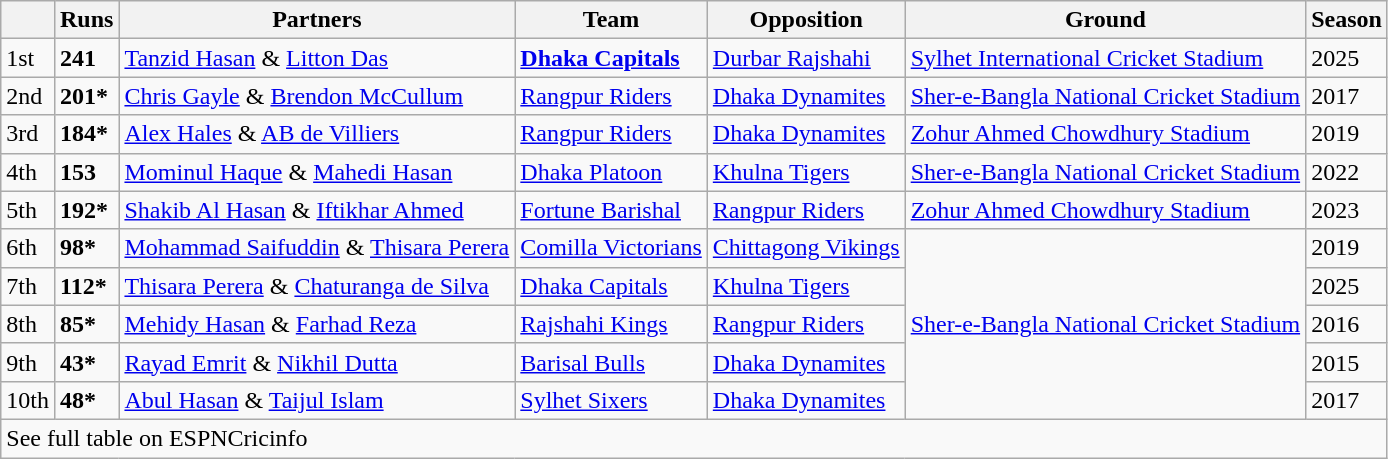<table class="wikitable">
<tr>
<th></th>
<th>Runs</th>
<th>Partners</th>
<th>Team</th>
<th>Opposition</th>
<th>Ground</th>
<th>Season</th>
</tr>
<tr>
<td>1st</td>
<td><strong>241</strong></td>
<td><a href='#'>Tanzid Hasan</a> & <a href='#'>Litton Das</a></td>
<td><strong><a href='#'>Dhaka Capitals</a></strong></td>
<td><a href='#'>Durbar Rajshahi</a></td>
<td><a href='#'>Sylhet International Cricket Stadium</a></td>
<td>2025</td>
</tr>
<tr>
<td>2nd</td>
<td><strong>201*</strong></td>
<td><a href='#'>Chris Gayle</a> & <a href='#'>Brendon McCullum</a></td>
<td><a href='#'>Rangpur Riders</a></td>
<td><a href='#'>Dhaka Dynamites</a></td>
<td><a href='#'>Sher-e-Bangla National Cricket Stadium</a></td>
<td>2017</td>
</tr>
<tr>
<td>3rd</td>
<td><strong>184*</strong></td>
<td><a href='#'>Alex Hales</a> & <a href='#'>AB de Villiers</a></td>
<td><a href='#'>Rangpur Riders</a></td>
<td><a href='#'>Dhaka Dynamites</a></td>
<td><a href='#'>Zohur Ahmed Chowdhury Stadium</a></td>
<td>2019</td>
</tr>
<tr>
<td>4th</td>
<td><strong>153</strong></td>
<td><a href='#'>Mominul Haque</a> & <a href='#'>Mahedi Hasan</a></td>
<td><a href='#'>Dhaka Platoon</a></td>
<td><a href='#'>Khulna Tigers</a></td>
<td><a href='#'>Sher-e-Bangla National Cricket Stadium</a></td>
<td>2022</td>
</tr>
<tr>
<td>5th</td>
<td><strong>192*</strong></td>
<td><a href='#'>Shakib Al Hasan</a> & <a href='#'>Iftikhar Ahmed</a></td>
<td><a href='#'>Fortune Barishal</a></td>
<td><a href='#'>Rangpur Riders</a></td>
<td><a href='#'>Zohur Ahmed Chowdhury Stadium</a></td>
<td>2023</td>
</tr>
<tr>
<td>6th</td>
<td><strong>98*</strong></td>
<td><a href='#'>Mohammad Saifuddin</a> & <a href='#'>Thisara Perera</a></td>
<td><a href='#'>Comilla Victorians</a></td>
<td><a href='#'>Chittagong Vikings</a></td>
<td rowspan="5"><a href='#'>Sher-e-Bangla National Cricket Stadium</a></td>
<td>2019</td>
</tr>
<tr>
<td>7th</td>
<td><strong>112*</strong></td>
<td><a href='#'>Thisara Perera</a> & <a href='#'>Chaturanga de Silva</a></td>
<td><a href='#'>Dhaka Capitals</a></td>
<td><a href='#'>Khulna Tigers</a></td>
<td>2025</td>
</tr>
<tr>
<td>8th</td>
<td><strong>85*</strong></td>
<td><a href='#'>Mehidy Hasan</a> & <a href='#'>Farhad Reza</a></td>
<td><a href='#'>Rajshahi Kings</a></td>
<td><a href='#'>Rangpur Riders</a></td>
<td>2016</td>
</tr>
<tr>
<td>9th</td>
<td><strong>43*</strong></td>
<td><a href='#'>Rayad Emrit</a> & <a href='#'>Nikhil Dutta</a></td>
<td><a href='#'>Barisal Bulls</a></td>
<td><a href='#'>Dhaka Dynamites</a></td>
<td>2015</td>
</tr>
<tr>
<td>10th</td>
<td><strong>48*</strong></td>
<td><a href='#'>Abul Hasan</a> & <a href='#'>Taijul Islam</a></td>
<td><a href='#'>Sylhet Sixers</a></td>
<td><a href='#'>Dhaka Dynamites</a></td>
<td>2017</td>
</tr>
<tr>
<td colspan=7>See full table on ESPNCricinfo</td>
</tr>
</table>
